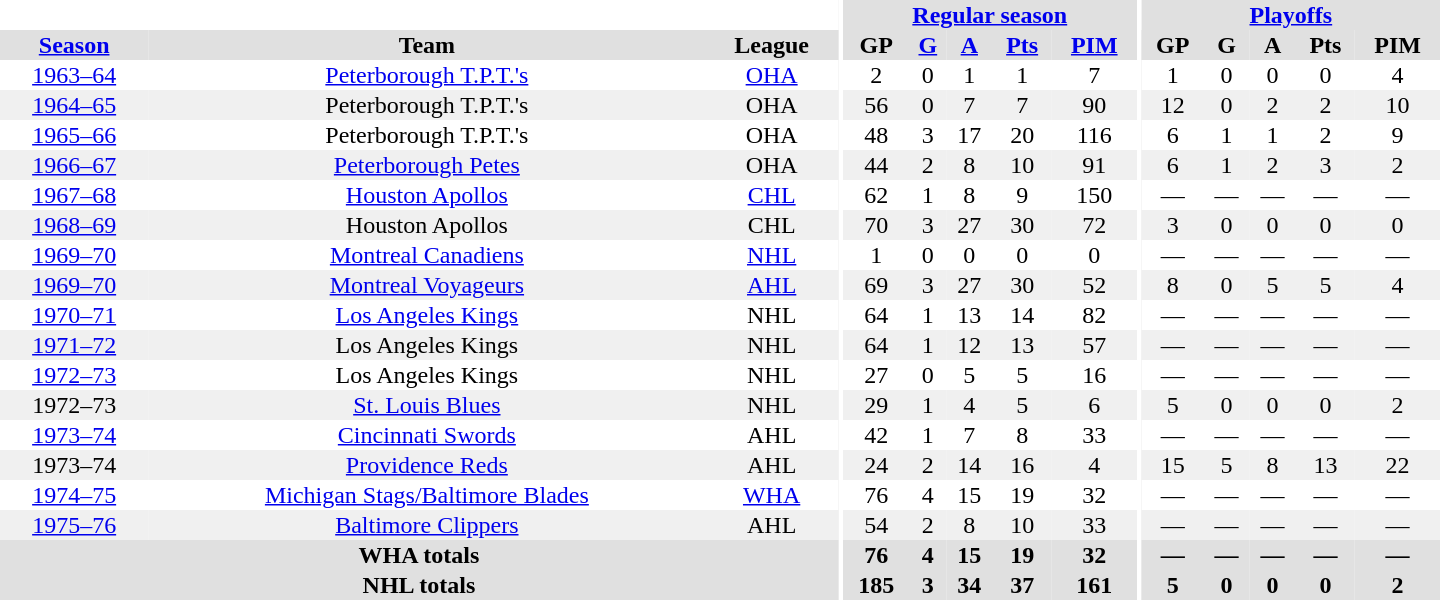<table border="0" cellpadding="1" cellspacing="0" style="text-align:center; width:60em">
<tr bgcolor="#e0e0e0">
<th colspan="3" bgcolor="#ffffff"></th>
<th rowspan="100" bgcolor="#ffffff"></th>
<th colspan="5"><a href='#'>Regular season</a></th>
<th rowspan="100" bgcolor="#ffffff"></th>
<th colspan="5"><a href='#'>Playoffs</a></th>
</tr>
<tr bgcolor="#e0e0e0">
<th><a href='#'>Season</a></th>
<th>Team</th>
<th>League</th>
<th>GP</th>
<th><a href='#'>G</a></th>
<th><a href='#'>A</a></th>
<th><a href='#'>Pts</a></th>
<th><a href='#'>PIM</a></th>
<th>GP</th>
<th>G</th>
<th>A</th>
<th>Pts</th>
<th>PIM</th>
</tr>
<tr>
<td><a href='#'>1963–64</a></td>
<td><a href='#'>Peterborough T.P.T.'s</a></td>
<td><a href='#'>OHA</a></td>
<td>2</td>
<td>0</td>
<td>1</td>
<td>1</td>
<td>7</td>
<td>1</td>
<td>0</td>
<td>0</td>
<td>0</td>
<td>4</td>
</tr>
<tr bgcolor="#f0f0f0">
<td><a href='#'>1964–65</a></td>
<td>Peterborough T.P.T.'s</td>
<td>OHA</td>
<td>56</td>
<td>0</td>
<td>7</td>
<td>7</td>
<td>90</td>
<td>12</td>
<td>0</td>
<td>2</td>
<td>2</td>
<td>10</td>
</tr>
<tr>
<td><a href='#'>1965–66</a></td>
<td>Peterborough T.P.T.'s</td>
<td>OHA</td>
<td>48</td>
<td>3</td>
<td>17</td>
<td>20</td>
<td>116</td>
<td>6</td>
<td>1</td>
<td>1</td>
<td>2</td>
<td>9</td>
</tr>
<tr bgcolor="#f0f0f0">
<td><a href='#'>1966–67</a></td>
<td><a href='#'>Peterborough Petes</a></td>
<td>OHA</td>
<td>44</td>
<td>2</td>
<td>8</td>
<td>10</td>
<td>91</td>
<td>6</td>
<td>1</td>
<td>2</td>
<td>3</td>
<td>2</td>
</tr>
<tr>
<td><a href='#'>1967–68</a></td>
<td><a href='#'>Houston Apollos</a></td>
<td><a href='#'>CHL</a></td>
<td>62</td>
<td>1</td>
<td>8</td>
<td>9</td>
<td>150</td>
<td>—</td>
<td>—</td>
<td>—</td>
<td>—</td>
<td>—</td>
</tr>
<tr bgcolor="#f0f0f0">
<td><a href='#'>1968–69</a></td>
<td>Houston Apollos</td>
<td>CHL</td>
<td>70</td>
<td>3</td>
<td>27</td>
<td>30</td>
<td>72</td>
<td>3</td>
<td>0</td>
<td>0</td>
<td>0</td>
<td>0</td>
</tr>
<tr>
<td><a href='#'>1969–70</a></td>
<td><a href='#'>Montreal Canadiens</a></td>
<td><a href='#'>NHL</a></td>
<td>1</td>
<td>0</td>
<td>0</td>
<td>0</td>
<td>0</td>
<td>—</td>
<td>—</td>
<td>—</td>
<td>—</td>
<td>—</td>
</tr>
<tr bgcolor="#f0f0f0">
<td><a href='#'>1969–70</a></td>
<td><a href='#'>Montreal Voyageurs</a></td>
<td><a href='#'>AHL</a></td>
<td>69</td>
<td>3</td>
<td>27</td>
<td>30</td>
<td>52</td>
<td>8</td>
<td>0</td>
<td>5</td>
<td>5</td>
<td>4</td>
</tr>
<tr>
<td><a href='#'>1970–71</a></td>
<td><a href='#'>Los Angeles Kings</a></td>
<td>NHL</td>
<td>64</td>
<td>1</td>
<td>13</td>
<td>14</td>
<td>82</td>
<td>—</td>
<td>—</td>
<td>—</td>
<td>—</td>
<td>—</td>
</tr>
<tr bgcolor="#f0f0f0">
<td><a href='#'>1971–72</a></td>
<td>Los Angeles Kings</td>
<td>NHL</td>
<td>64</td>
<td>1</td>
<td>12</td>
<td>13</td>
<td>57</td>
<td>—</td>
<td>—</td>
<td>—</td>
<td>—</td>
<td>—</td>
</tr>
<tr>
<td><a href='#'>1972–73</a></td>
<td>Los Angeles Kings</td>
<td>NHL</td>
<td>27</td>
<td>0</td>
<td>5</td>
<td>5</td>
<td>16</td>
<td>—</td>
<td>—</td>
<td>—</td>
<td>—</td>
<td>—</td>
</tr>
<tr bgcolor="#f0f0f0">
<td>1972–73</td>
<td><a href='#'>St. Louis Blues</a></td>
<td>NHL</td>
<td>29</td>
<td>1</td>
<td>4</td>
<td>5</td>
<td>6</td>
<td>5</td>
<td>0</td>
<td>0</td>
<td>0</td>
<td>2</td>
</tr>
<tr>
<td><a href='#'>1973–74</a></td>
<td><a href='#'>Cincinnati Swords</a></td>
<td>AHL</td>
<td>42</td>
<td>1</td>
<td>7</td>
<td>8</td>
<td>33</td>
<td>—</td>
<td>—</td>
<td>—</td>
<td>—</td>
<td>—</td>
</tr>
<tr bgcolor="#f0f0f0">
<td>1973–74</td>
<td><a href='#'>Providence Reds</a></td>
<td>AHL</td>
<td>24</td>
<td>2</td>
<td>14</td>
<td>16</td>
<td>4</td>
<td>15</td>
<td>5</td>
<td>8</td>
<td>13</td>
<td>22</td>
</tr>
<tr>
<td><a href='#'>1974–75</a></td>
<td><a href='#'>Michigan Stags/Baltimore Blades</a></td>
<td><a href='#'>WHA</a></td>
<td>76</td>
<td>4</td>
<td>15</td>
<td>19</td>
<td>32</td>
<td>—</td>
<td>—</td>
<td>—</td>
<td>—</td>
<td>—</td>
</tr>
<tr bgcolor="#f0f0f0">
<td><a href='#'>1975–76</a></td>
<td><a href='#'>Baltimore Clippers</a></td>
<td>AHL</td>
<td>54</td>
<td>2</td>
<td>8</td>
<td>10</td>
<td>33</td>
<td>—</td>
<td>—</td>
<td>—</td>
<td>—</td>
<td>—</td>
</tr>
<tr bgcolor="#e0e0e0">
<th colspan="3">WHA totals</th>
<th>76</th>
<th>4</th>
<th>15</th>
<th>19</th>
<th>32</th>
<th>—</th>
<th>—</th>
<th>—</th>
<th>—</th>
<th>—</th>
</tr>
<tr bgcolor="#e0e0e0">
<th colspan="3">NHL totals</th>
<th>185</th>
<th>3</th>
<th>34</th>
<th>37</th>
<th>161</th>
<th>5</th>
<th>0</th>
<th>0</th>
<th>0</th>
<th>2</th>
</tr>
</table>
